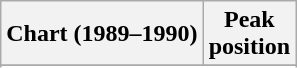<table class="wikitable sortable plainrowheaders" style="text-align:center">
<tr>
<th scope="col">Chart (1989–1990)</th>
<th scope="col">Peak<br> position</th>
</tr>
<tr>
</tr>
<tr>
</tr>
</table>
